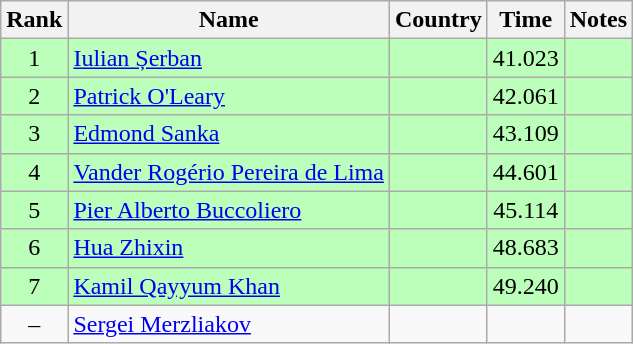<table class="wikitable" style="text-align:center">
<tr>
<th>Rank</th>
<th>Name</th>
<th>Country</th>
<th>Time</th>
<th>Notes</th>
</tr>
<tr bgcolor=bbffbb>
<td>1</td>
<td align="left"><a href='#'>Iulian Șerban</a></td>
<td align="left"></td>
<td>41.023</td>
<td></td>
</tr>
<tr bgcolor=bbffbb>
<td>2</td>
<td align="left"><a href='#'>Patrick O'Leary</a></td>
<td align="left"></td>
<td>42.061</td>
<td></td>
</tr>
<tr bgcolor=bbffbb>
<td>3</td>
<td align="left"><a href='#'>Edmond Sanka</a></td>
<td align="left"></td>
<td>43.109</td>
<td></td>
</tr>
<tr bgcolor=bbffbb>
<td>4</td>
<td align="left"><a href='#'>Vander Rogério Pereira de Lima</a></td>
<td align="left"></td>
<td>44.601</td>
<td></td>
</tr>
<tr bgcolor=bbffbb>
<td>5</td>
<td align="left"><a href='#'>Pier Alberto Buccoliero</a></td>
<td align="left"></td>
<td>45.114</td>
<td></td>
</tr>
<tr bgcolor=bbffbb>
<td>6</td>
<td align="left"><a href='#'>Hua Zhixin</a></td>
<td align="left"></td>
<td>48.683</td>
<td></td>
</tr>
<tr bgcolor=bbffbb>
<td>7</td>
<td align="left"><a href='#'>Kamil Qayyum Khan</a></td>
<td align="left"></td>
<td>49.240</td>
<td></td>
</tr>
<tr>
<td>–</td>
<td align="left"><a href='#'>Sergei Merzliakov</a></td>
<td align="left"></td>
<td></td>
<td></td>
</tr>
</table>
